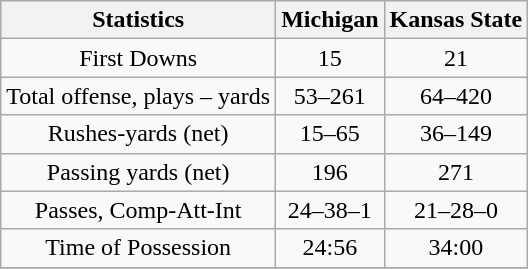<table class="wikitable" style="text-align: center;">
<tr>
<th>Statistics</th>
<th>Michigan</th>
<th>Kansas State</th>
</tr>
<tr>
<td>First Downs</td>
<td>15</td>
<td>21</td>
</tr>
<tr>
<td>Total offense, plays – yards</td>
<td>53–261</td>
<td>64–420</td>
</tr>
<tr>
<td>Rushes-yards (net)</td>
<td>15–65</td>
<td>36–149</td>
</tr>
<tr>
<td>Passing yards (net)</td>
<td>196</td>
<td>271</td>
</tr>
<tr>
<td>Passes, Comp-Att-Int</td>
<td>24–38–1</td>
<td>21–28–0</td>
</tr>
<tr>
<td>Time of Possession</td>
<td>24:56</td>
<td>34:00</td>
</tr>
<tr>
</tr>
</table>
